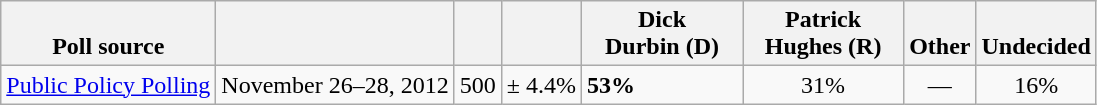<table class="wikitable">
<tr valign= bottom>
<th>Poll source</th>
<th></th>
<th></th>
<th></th>
<th style="width:100px;">Dick<br>Durbin (D)</th>
<th style="width:100px;">Patrick<br>Hughes (R)</th>
<th>Other</th>
<th>Undecided</th>
</tr>
<tr>
<td><a href='#'>Public Policy Polling</a></td>
<td align=center>November 26–28, 2012</td>
<td align=center>500</td>
<td align=center>± 4.4%</td>
<td><strong>53%</strong></td>
<td align=center>31%</td>
<td align=center>—</td>
<td align=center>16%</td>
</tr>
</table>
